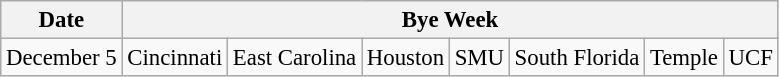<table class="wikitable" style="font-size:95%;">
<tr>
<th>Date</th>
<th colspan="8">Bye Week</th>
</tr>
<tr>
<td>December 5</td>
<td>Cincinnati</td>
<td>East Carolina</td>
<td>Houston</td>
<td>SMU</td>
<td>South Florida</td>
<td>Temple</td>
<td>UCF</td>
</tr>
</table>
